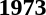<table>
<tr>
<td><strong>1973</strong><br></td>
</tr>
</table>
